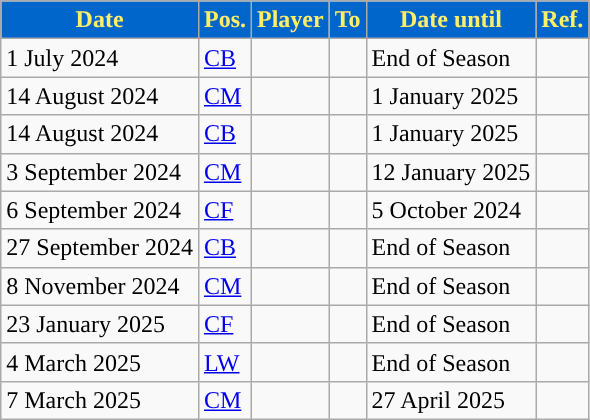<table class="wikitable plainrowheaders sortable">
<tr>
<th style="background:#0066cb; color:#fe6; ">Date</th>
<th style="background:#0066cb; color:#fe6; ">Pos.</th>
<th style="background:#0066cb; color:#fe6; ">Player</th>
<th style="background:#0066cb; color:#fe6; ">To</th>
<th style="background:#0066cb; color:#fe6; ">Date until</th>
<th style="background:#0066cb; color:#fe6; ">Ref.</th>
</tr>
<tr>
<td>1 July 2024</td>
<td><a href='#'>CB</a></td>
<td></td>
<td></td>
<td>End of Season</td>
<td></td>
</tr>
<tr>
<td>14 August 2024</td>
<td><a href='#'>CM</a></td>
<td></td>
<td></td>
<td>1 January 2025</td>
<td></td>
</tr>
<tr>
<td>14 August 2024</td>
<td><a href='#'>CB</a></td>
<td></td>
<td></td>
<td>1 January 2025</td>
<td></td>
</tr>
<tr>
<td>3 September 2024</td>
<td><a href='#'>CM</a></td>
<td></td>
<td></td>
<td>12 January 2025</td>
<td></td>
</tr>
<tr>
<td>6 September 2024</td>
<td><a href='#'>CF</a></td>
<td></td>
<td></td>
<td>5 October 2024</td>
<td></td>
</tr>
<tr>
<td>27 September 2024</td>
<td><a href='#'>CB</a></td>
<td></td>
<td></td>
<td>End of Season</td>
<td></td>
</tr>
<tr>
<td>8 November 2024</td>
<td><a href='#'>CM</a></td>
<td></td>
<td></td>
<td>End of Season</td>
<td></td>
</tr>
<tr>
<td>23 January 2025</td>
<td><a href='#'>CF</a></td>
<td></td>
<td></td>
<td>End of Season</td>
<td></td>
</tr>
<tr>
<td>4 March 2025</td>
<td><a href='#'>LW</a></td>
<td></td>
<td></td>
<td>End of Season</td>
<td></td>
</tr>
<tr>
<td>7 March 2025</td>
<td><a href='#'>CM</a></td>
<td></td>
<td></td>
<td>27 April 2025</td>
<td></td>
</tr>
</table>
